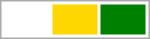<table style=" width: 100px; border: 1px solid #aaaaaa">
<tr>
<td style="background-color:white"> </td>
<td style="background-color:gold"> </td>
<td style="background-color:green"> </td>
</tr>
</table>
